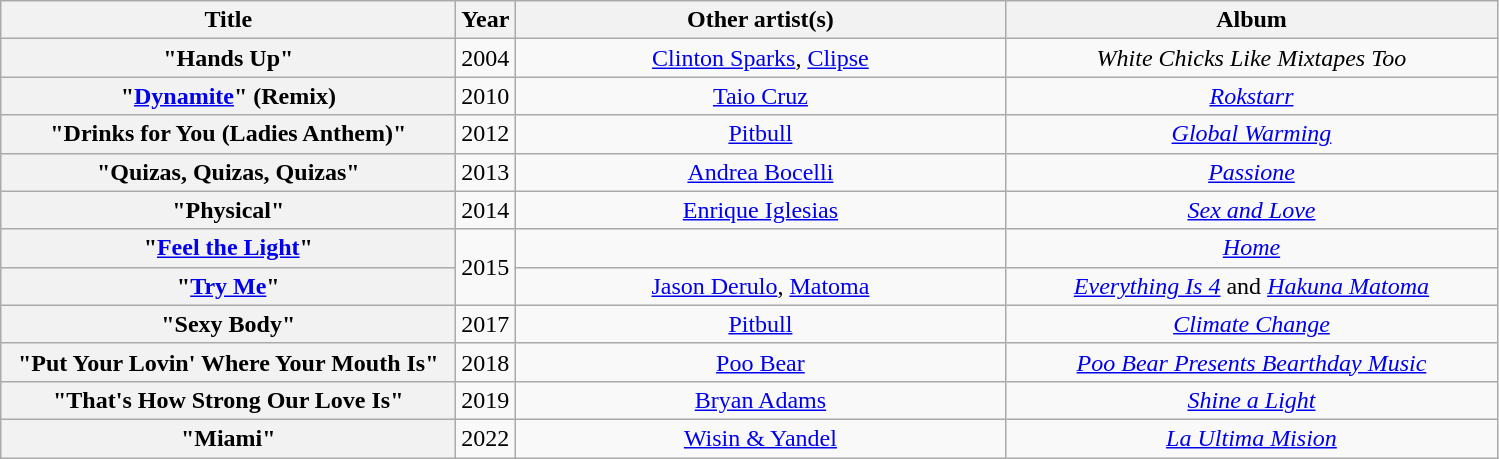<table class="wikitable plainrowheaders" style="text-align:center;">
<tr>
<th scope="col" style="width:18.5em;">Title</th>
<th scope="col" style="width:1em;">Year</th>
<th scope="col" style="width:20em;">Other artist(s)</th>
<th scope="col" style="width:20em;">Album</th>
</tr>
<tr>
<th scope="row">"Hands Up"</th>
<td>2004</td>
<td><a href='#'>Clinton Sparks</a>, <a href='#'>Clipse</a></td>
<td><em>White Chicks Like Mixtapes Too</em></td>
</tr>
<tr>
<th scope="row">"<a href='#'>Dynamite</a>" (Remix)</th>
<td>2010</td>
<td><a href='#'>Taio Cruz</a></td>
<td><em><a href='#'>Rokstarr</a></em></td>
</tr>
<tr>
<th scope="row">"Drinks for You (Ladies Anthem)"</th>
<td>2012</td>
<td><a href='#'>Pitbull</a></td>
<td><em><a href='#'>Global Warming</a></em></td>
</tr>
<tr>
<th scope="row">"Quizas, Quizas, Quizas"</th>
<td>2013</td>
<td><a href='#'>Andrea Bocelli</a></td>
<td><em><a href='#'>Passione</a></em></td>
</tr>
<tr>
<th scope="row">"Physical"</th>
<td>2014</td>
<td><a href='#'>Enrique Iglesias</a></td>
<td><em><a href='#'>Sex and Love</a></em></td>
</tr>
<tr>
<th scope="row">"<a href='#'>Feel the Light</a>"</th>
<td rowspan="2">2015</td>
<td></td>
<td><em><a href='#'>Home</a></em></td>
</tr>
<tr>
<th scope="row">"<a href='#'>Try Me</a>"</th>
<td><a href='#'>Jason Derulo</a>, <a href='#'>Matoma</a></td>
<td><em><a href='#'>Everything Is 4</a></em> and <em><a href='#'>Hakuna Matoma</a></em></td>
</tr>
<tr>
<th scope="row">"Sexy Body"</th>
<td>2017</td>
<td><a href='#'>Pitbull</a></td>
<td><em><a href='#'>Climate Change</a></em></td>
</tr>
<tr>
<th scope="row">"Put Your Lovin' Where Your Mouth Is"</th>
<td>2018</td>
<td><a href='#'>Poo Bear</a></td>
<td><em><a href='#'>Poo Bear Presents Bearthday Music</a></em></td>
</tr>
<tr>
<th scope="row">"That's How Strong Our Love Is"</th>
<td>2019</td>
<td><a href='#'>Bryan Adams</a></td>
<td><em><a href='#'>Shine a Light</a></em></td>
</tr>
<tr>
<th scope="row">"Miami"</th>
<td>2022</td>
<td><a href='#'>Wisin & Yandel</a></td>
<td><em><a href='#'>La Ultima Mision</a></em></td>
</tr>
</table>
